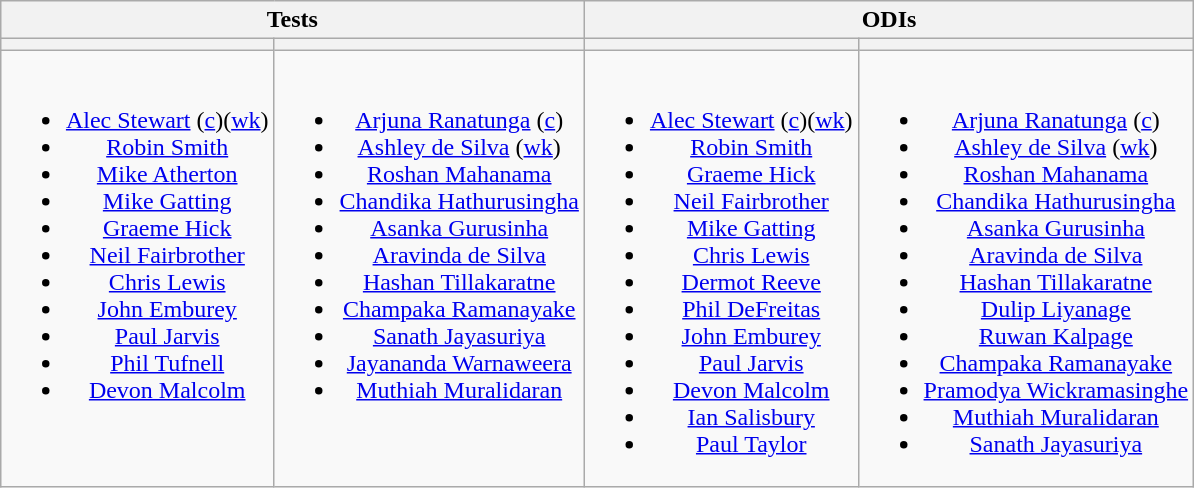<table class="wikitable" style="text-align:center; margin:auto">
<tr>
<th colspan="2">Tests</th>
<th colspan="2">ODIs</th>
</tr>
<tr>
<th></th>
<th></th>
<th></th>
<th></th>
</tr>
<tr style="vertical-align:top">
<td><br><ul><li><a href='#'>Alec Stewart</a> (<a href='#'>c</a>)(<a href='#'>wk</a>)</li><li><a href='#'>Robin Smith</a></li><li><a href='#'>Mike Atherton</a></li><li><a href='#'>Mike Gatting</a></li><li><a href='#'>Graeme Hick</a></li><li><a href='#'>Neil Fairbrother</a></li><li><a href='#'>Chris Lewis</a></li><li><a href='#'>John Emburey</a></li><li><a href='#'>Paul Jarvis</a></li><li><a href='#'>Phil Tufnell</a></li><li><a href='#'>Devon Malcolm</a></li></ul></td>
<td><br><ul><li><a href='#'>Arjuna Ranatunga</a> (<a href='#'>c</a>)</li><li><a href='#'>Ashley de Silva</a> (<a href='#'>wk</a>)</li><li><a href='#'>Roshan Mahanama</a></li><li><a href='#'>Chandika Hathurusingha</a></li><li><a href='#'>Asanka Gurusinha</a></li><li><a href='#'>Aravinda de Silva</a></li><li><a href='#'>Hashan Tillakaratne</a></li><li><a href='#'>Champaka Ramanayake</a></li><li><a href='#'>Sanath Jayasuriya</a></li><li><a href='#'>Jayananda Warnaweera</a></li><li><a href='#'>Muthiah Muralidaran</a></li></ul></td>
<td><br><ul><li><a href='#'>Alec Stewart</a> (<a href='#'>c</a>)(<a href='#'>wk</a>)</li><li><a href='#'>Robin Smith</a></li><li><a href='#'>Graeme Hick</a></li><li><a href='#'>Neil Fairbrother</a></li><li><a href='#'>Mike Gatting</a></li><li><a href='#'>Chris Lewis</a></li><li><a href='#'>Dermot Reeve</a></li><li><a href='#'>Phil DeFreitas</a></li><li><a href='#'>John Emburey</a></li><li><a href='#'>Paul Jarvis</a></li><li><a href='#'>Devon Malcolm</a></li><li><a href='#'>Ian Salisbury</a></li><li><a href='#'>Paul Taylor</a></li></ul></td>
<td><br><ul><li><a href='#'>Arjuna Ranatunga</a> (<a href='#'>c</a>)</li><li><a href='#'>Ashley de Silva</a> (<a href='#'>wk</a>)</li><li><a href='#'>Roshan Mahanama</a></li><li><a href='#'>Chandika Hathurusingha</a></li><li><a href='#'>Asanka Gurusinha</a></li><li><a href='#'>Aravinda de Silva</a></li><li><a href='#'>Hashan Tillakaratne</a></li><li><a href='#'>Dulip Liyanage</a></li><li><a href='#'>Ruwan Kalpage</a></li><li><a href='#'>Champaka Ramanayake</a></li><li><a href='#'>Pramodya Wickramasinghe</a></li><li><a href='#'>Muthiah Muralidaran</a></li><li><a href='#'>Sanath Jayasuriya</a></li></ul></td>
</tr>
</table>
